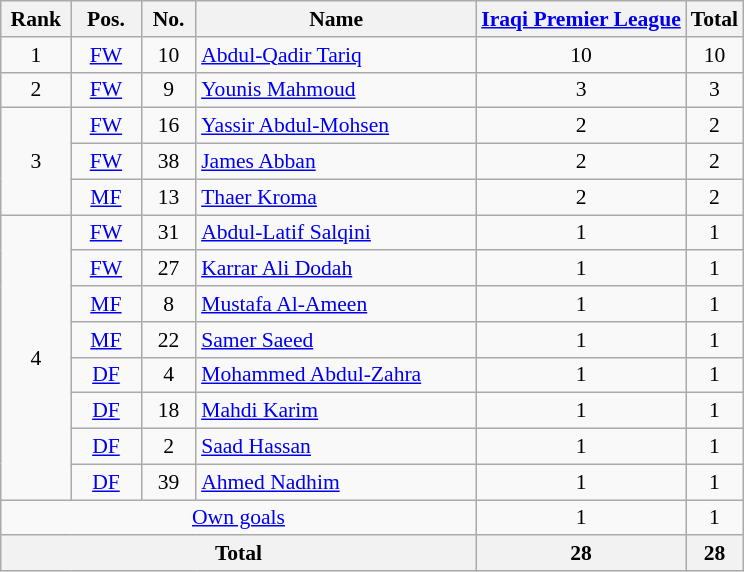<table class="wikitable sortable" style="font-size: 90%; text-align: center;">
<tr>
<th style="width:40px;">Rank</th>
<th style="width:40px;">Pos.</th>
<th style="width:30px;">No.</th>
<th style="width:180px;">Name</th>
<th><a href='#'>Iraqi Premier League</a></th>
<th>Total</th>
</tr>
<tr>
<td>1</td>
<td><a href='#'>FW</a></td>
<td>10</td>
<td style="text-align:left"> <a href='#'>Abdul-Qadir Tariq</a></td>
<td>10</td>
<td>10</td>
</tr>
<tr>
<td>2</td>
<td><a href='#'>FW</a></td>
<td>9</td>
<td style="text-align:left"> <a href='#'>Younis Mahmoud</a></td>
<td>3</td>
<td>3</td>
</tr>
<tr>
<td rowspan="3">3</td>
<td><a href='#'>FW</a></td>
<td>16</td>
<td style="text-align:left"> <a href='#'>Yassir Abdul-Mohsen</a></td>
<td>2</td>
<td>2</td>
</tr>
<tr>
<td><a href='#'>FW</a></td>
<td>38</td>
<td style="text-align:left"> <a href='#'>James Abban</a></td>
<td>2</td>
<td>2</td>
</tr>
<tr>
<td><a href='#'>MF</a></td>
<td>13</td>
<td style="text-align:left"> <a href='#'>Thaer Kroma</a></td>
<td>2</td>
<td>2</td>
</tr>
<tr>
<td rowspan="8">4</td>
<td><a href='#'>FW</a></td>
<td>31</td>
<td style="text-align:left"> <a href='#'>Abdul-Latif Salqini</a></td>
<td>1</td>
<td>1</td>
</tr>
<tr>
<td><a href='#'>FW</a></td>
<td>27</td>
<td style="text-align:left"> <a href='#'>Karrar Ali Dodah</a></td>
<td>1</td>
<td>1</td>
</tr>
<tr>
<td><a href='#'>MF</a></td>
<td>8</td>
<td style="text-align:left"> <a href='#'>Mustafa Al-Ameen</a></td>
<td>1</td>
<td>1</td>
</tr>
<tr>
<td><a href='#'>MF</a></td>
<td>22</td>
<td style="text-align:left"> <a href='#'>Samer Saeed</a></td>
<td>1</td>
<td>1</td>
</tr>
<tr>
<td><a href='#'>DF</a></td>
<td>4</td>
<td style="text-align:left"> <a href='#'>Mohammed Abdul-Zahra</a></td>
<td>1</td>
<td>1</td>
</tr>
<tr>
<td><a href='#'>DF</a></td>
<td>18</td>
<td style="text-align:left"> <a href='#'>Mahdi Karim</a></td>
<td>1</td>
<td>1</td>
</tr>
<tr>
<td><a href='#'>DF</a></td>
<td>2</td>
<td style="text-align:left"> <a href='#'>Saad Hassan</a></td>
<td>1</td>
<td>1</td>
</tr>
<tr>
<td><a href='#'>DF</a></td>
<td>39</td>
<td style="text-align:left"> <a href='#'>Ahmed Nadhim</a></td>
<td>1</td>
<td>1</td>
</tr>
<tr>
<td colspan="4"><a href='#'>Own goals</a></td>
<td>1</td>
<td>1</td>
</tr>
<tr>
<th colspan="4">Total</th>
<th>28</th>
<th>28</th>
</tr>
</table>
